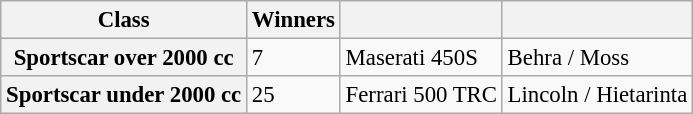<table class="wikitable" style="font-size: 95%">
<tr>
<th>Class</th>
<th>Winners</th>
<th></th>
<th></th>
</tr>
<tr>
<th>Sportscar over 2000 cc</th>
<td>7</td>
<td>Maserati 450S</td>
<td>Behra / Moss</td>
</tr>
<tr>
<th>Sportscar under 2000 cc</th>
<td>25</td>
<td>Ferrari 500 TRC</td>
<td>Lincoln / Hietarinta</td>
</tr>
</table>
